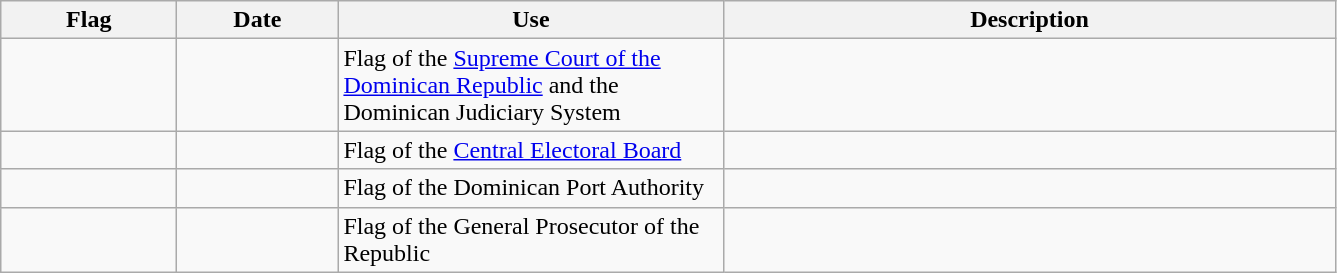<table class="wikitable" style="background:#f9f9f9">
<tr>
<th width="110">Flag</th>
<th width="100">Date</th>
<th width="250">Use</th>
<th width="400">Description</th>
</tr>
<tr>
<td></td>
<td></td>
<td>Flag of the <a href='#'>Supreme Court of the Dominican Republic</a> and the Dominican Judiciary System</td>
<td></td>
</tr>
<tr>
<td></td>
<td></td>
<td>Flag of the <a href='#'>Central Electoral Board</a></td>
<td></td>
</tr>
<tr>
<td></td>
<td></td>
<td>Flag of the Dominican Port Authority</td>
<td></td>
</tr>
<tr>
<td></td>
<td></td>
<td>Flag of the General Prosecutor of the Republic</td>
<td></td>
</tr>
</table>
